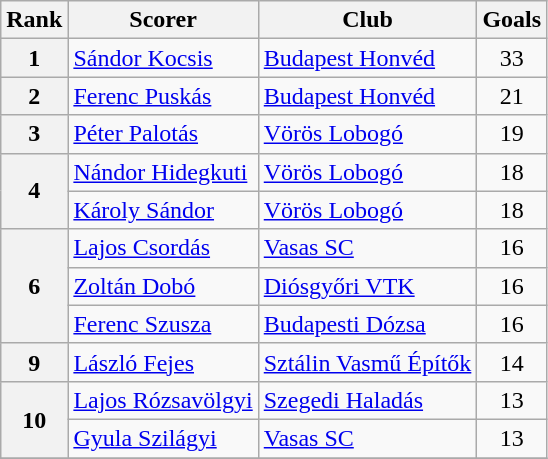<table class="wikitable" style="text-align:center">
<tr>
<th>Rank</th>
<th>Scorer</th>
<th>Club</th>
<th>Goals</th>
</tr>
<tr>
<th rowspan="1">1</th>
<td align=left> <a href='#'>Sándor Kocsis</a></td>
<td align=left><a href='#'>Budapest Honvéd</a></td>
<td>33</td>
</tr>
<tr>
<th rowspan="1">2</th>
<td align=left> <a href='#'>Ferenc Puskás</a></td>
<td align=left><a href='#'>Budapest Honvéd</a></td>
<td>21</td>
</tr>
<tr>
<th rowspan="1">3</th>
<td align=left> <a href='#'>Péter Palotás</a></td>
<td align=left><a href='#'>Vörös Lobogó</a></td>
<td>19</td>
</tr>
<tr>
<th rowspan="2">4</th>
<td align=left> <a href='#'>Nándor Hidegkuti</a></td>
<td align=left><a href='#'>Vörös Lobogó</a></td>
<td>18</td>
</tr>
<tr>
<td align=left> <a href='#'>Károly Sándor</a></td>
<td align=left><a href='#'>Vörös Lobogó</a></td>
<td>18</td>
</tr>
<tr>
<th rowspan="3">6</th>
<td align=left> <a href='#'>Lajos Csordás</a></td>
<td align=left><a href='#'>Vasas SC</a></td>
<td>16</td>
</tr>
<tr>
<td align=left> <a href='#'>Zoltán Dobó</a></td>
<td align=left><a href='#'>Diósgyőri VTK</a></td>
<td>16</td>
</tr>
<tr>
<td align=left> <a href='#'>Ferenc Szusza</a></td>
<td align=left><a href='#'>Budapesti Dózsa</a></td>
<td>16</td>
</tr>
<tr>
<th rowspan="1">9</th>
<td align=left> <a href='#'>László Fejes</a></td>
<td align=left><a href='#'>Sztálin Vasmű Építők</a></td>
<td>14</td>
</tr>
<tr>
<th rowspan="2">10</th>
<td align=left> <a href='#'>Lajos Rózsavölgyi</a></td>
<td align=left><a href='#'>Szegedi Haladás</a></td>
<td>13</td>
</tr>
<tr>
<td align=left> <a href='#'>Gyula Szilágyi</a></td>
<td align=left><a href='#'>Vasas SC</a></td>
<td>13</td>
</tr>
<tr>
</tr>
</table>
